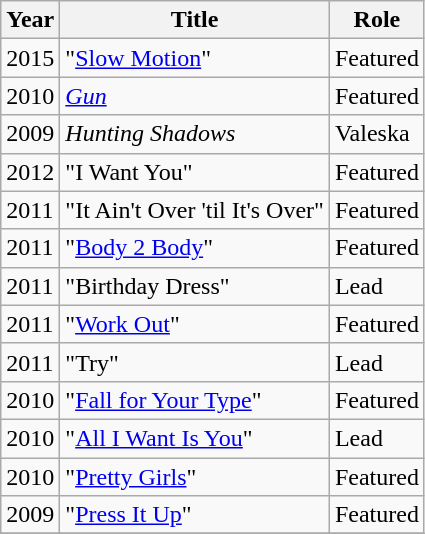<table class="wikitable sortable">
<tr>
<th>Year</th>
<th>Title</th>
<th>Role</th>
</tr>
<tr>
<td>2015</td>
<td>"<a href='#'>Slow Motion</a>"</td>
<td>Featured</td>
</tr>
<tr>
<td>2010</td>
<td><em><a href='#'>Gun</a></em></td>
<td>Featured</td>
</tr>
<tr>
<td>2009</td>
<td><em>Hunting Shadows</em></td>
<td>Valeska</td>
</tr>
<tr>
<td>2012</td>
<td>"I Want You"</td>
<td>Featured</td>
</tr>
<tr>
<td>2011</td>
<td>"It Ain't Over 'til It's Over"</td>
<td>Featured</td>
</tr>
<tr>
<td>2011</td>
<td>"<a href='#'>Body 2 Body</a>"</td>
<td>Featured</td>
</tr>
<tr>
<td>2011</td>
<td>"Birthday Dress"</td>
<td>Lead</td>
</tr>
<tr>
<td>2011</td>
<td>"<a href='#'>Work Out</a>"</td>
<td>Featured</td>
</tr>
<tr>
<td>2011</td>
<td>"Try"</td>
<td>Lead</td>
</tr>
<tr>
<td>2010</td>
<td>"<a href='#'>Fall for Your Type</a>"</td>
<td>Featured</td>
</tr>
<tr>
<td>2010</td>
<td>"<a href='#'>All I Want Is You</a>"</td>
<td>Lead</td>
</tr>
<tr>
<td>2010</td>
<td>"<a href='#'>Pretty Girls</a>"</td>
<td>Featured</td>
</tr>
<tr>
<td>2009</td>
<td>"<a href='#'>Press It Up</a>"</td>
<td>Featured</td>
</tr>
<tr>
</tr>
</table>
